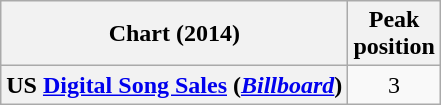<table class="wikitable sortable plainrowheaders" style="text-align:center">
<tr>
<th scope="col">Chart (2014)</th>
<th scope="col">Peak<br> position</th>
</tr>
<tr>
<th scope="row">US <a href='#'>Digital Song Sales</a> (<em><a href='#'>Billboard</a></em>)</th>
<td>3</td>
</tr>
</table>
